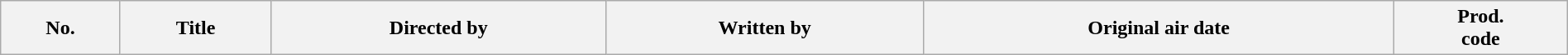<table class="wikitable plainrowheaders" style="width:100%; background:#fff;">
<tr>
<th style="background:#;">No.</th>
<th style="background:#;">Title</th>
<th style="background:#;">Directed by</th>
<th style="background:#;">Written by</th>
<th style="background:#;">Original air date</th>
<th style="background:#;">Prod.<br>code<br>











</th>
</tr>
</table>
